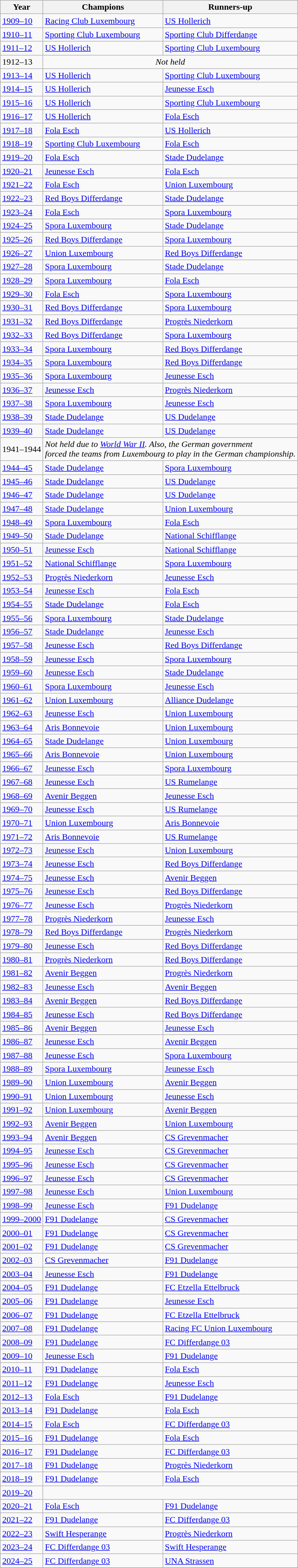<table class="wikitable sticky-header">
<tr>
<th>Year</th>
<th>Champions</th>
<th>Runners-up</th>
</tr>
<tr>
<td><a href='#'>1909–10</a></td>
<td><a href='#'>Racing Club Luxembourg</a></td>
<td><a href='#'>US Hollerich</a></td>
</tr>
<tr>
<td><a href='#'>1910–11</a></td>
<td><a href='#'>Sporting Club Luxembourg</a></td>
<td><a href='#'>Sporting Club Differdange</a></td>
</tr>
<tr>
<td><a href='#'>1911–12</a></td>
<td><a href='#'>US Hollerich</a></td>
<td><a href='#'>Sporting Club Luxembourg</a></td>
</tr>
<tr>
<td>1912–13</td>
<td colspan=2 style="text-align:center;"><em>Not held</em></td>
</tr>
<tr>
<td><a href='#'>1913–14</a></td>
<td><a href='#'>US Hollerich</a></td>
<td><a href='#'>Sporting Club Luxembourg</a></td>
</tr>
<tr>
<td><a href='#'>1914–15</a></td>
<td><a href='#'>US Hollerich</a></td>
<td><a href='#'>Jeunesse Esch</a></td>
</tr>
<tr>
<td><a href='#'>1915–16</a></td>
<td><a href='#'>US Hollerich</a></td>
<td><a href='#'>Sporting Club Luxembourg</a></td>
</tr>
<tr>
<td><a href='#'>1916–17</a></td>
<td><a href='#'>US Hollerich</a></td>
<td><a href='#'>Fola Esch</a></td>
</tr>
<tr>
<td><a href='#'>1917–18</a></td>
<td><a href='#'>Fola Esch</a></td>
<td><a href='#'>US Hollerich</a></td>
</tr>
<tr>
<td><a href='#'>1918–19</a></td>
<td><a href='#'>Sporting Club Luxembourg</a></td>
<td><a href='#'>Fola Esch</a></td>
</tr>
<tr>
<td><a href='#'>1919–20</a></td>
<td><a href='#'>Fola Esch</a></td>
<td><a href='#'>Stade Dudelange</a></td>
</tr>
<tr>
<td><a href='#'>1920–21</a></td>
<td><a href='#'>Jeunesse Esch</a></td>
<td><a href='#'>Fola Esch</a></td>
</tr>
<tr>
<td><a href='#'>1921–22</a></td>
<td><a href='#'>Fola Esch</a></td>
<td><a href='#'>Union Luxembourg</a></td>
</tr>
<tr>
<td><a href='#'>1922–23</a></td>
<td><a href='#'>Red Boys Differdange</a></td>
<td><a href='#'>Stade Dudelange</a></td>
</tr>
<tr>
<td><a href='#'>1923–24</a></td>
<td><a href='#'>Fola Esch</a></td>
<td><a href='#'>Spora Luxembourg</a></td>
</tr>
<tr>
<td><a href='#'>1924–25</a></td>
<td><a href='#'>Spora Luxembourg</a></td>
<td><a href='#'>Stade Dudelange</a></td>
</tr>
<tr>
<td><a href='#'>1925–26</a></td>
<td><a href='#'>Red Boys Differdange</a></td>
<td><a href='#'>Spora Luxembourg</a></td>
</tr>
<tr>
<td><a href='#'>1926–27</a></td>
<td><a href='#'>Union Luxembourg</a></td>
<td><a href='#'>Red Boys Differdange</a></td>
</tr>
<tr>
<td><a href='#'>1927–28</a></td>
<td><a href='#'>Spora Luxembourg</a></td>
<td><a href='#'>Stade Dudelange</a></td>
</tr>
<tr>
<td><a href='#'>1928–29</a></td>
<td><a href='#'>Spora Luxembourg</a></td>
<td><a href='#'>Fola Esch</a></td>
</tr>
<tr>
<td><a href='#'>1929–30</a></td>
<td><a href='#'>Fola Esch</a></td>
<td><a href='#'>Spora Luxembourg</a></td>
</tr>
<tr>
<td><a href='#'>1930–31</a></td>
<td><a href='#'>Red Boys Differdange</a></td>
<td><a href='#'>Spora Luxembourg</a></td>
</tr>
<tr>
<td><a href='#'>1931–32</a></td>
<td><a href='#'>Red Boys Differdange</a></td>
<td><a href='#'>Progrès Niederkorn</a></td>
</tr>
<tr>
<td><a href='#'>1932–33</a></td>
<td><a href='#'>Red Boys Differdange</a></td>
<td><a href='#'>Spora Luxembourg</a></td>
</tr>
<tr>
<td><a href='#'>1933–34</a></td>
<td><a href='#'>Spora Luxembourg</a></td>
<td><a href='#'>Red Boys Differdange</a></td>
</tr>
<tr>
<td><a href='#'>1934–35</a></td>
<td><a href='#'>Spora Luxembourg</a></td>
<td><a href='#'>Red Boys Differdange</a></td>
</tr>
<tr>
<td><a href='#'>1935–36</a></td>
<td><a href='#'>Spora Luxembourg</a></td>
<td><a href='#'>Jeunesse Esch</a></td>
</tr>
<tr>
<td><a href='#'>1936–37</a></td>
<td><a href='#'>Jeunesse Esch</a></td>
<td><a href='#'>Progrès Niederkorn</a></td>
</tr>
<tr>
<td><a href='#'>1937–38</a></td>
<td><a href='#'>Spora Luxembourg</a></td>
<td><a href='#'>Jeunesse Esch</a></td>
</tr>
<tr>
<td><a href='#'>1938–39</a></td>
<td><a href='#'>Stade Dudelange</a></td>
<td><a href='#'>US Dudelange</a></td>
</tr>
<tr>
<td><a href='#'>1939–40</a></td>
<td><a href='#'>Stade Dudelange</a></td>
<td><a href='#'>US Dudelange</a></td>
</tr>
<tr>
<td>1941–1944</td>
<td colspan=2><em>Not held due to <a href='#'>World War II</a>. Also, the German government<br> forced the teams from Luxembourg to play in the German championship.</em></td>
</tr>
<tr>
<td><a href='#'>1944–45</a></td>
<td><a href='#'>Stade Dudelange</a></td>
<td><a href='#'>Spora Luxembourg</a></td>
</tr>
<tr>
<td><a href='#'>1945–46</a></td>
<td><a href='#'>Stade Dudelange</a></td>
<td><a href='#'>US Dudelange</a></td>
</tr>
<tr>
<td><a href='#'>1946–47</a></td>
<td><a href='#'>Stade Dudelange</a></td>
<td><a href='#'>US Dudelange</a></td>
</tr>
<tr>
<td><a href='#'>1947–48</a></td>
<td><a href='#'>Stade Dudelange</a></td>
<td><a href='#'>Union Luxembourg</a></td>
</tr>
<tr>
<td><a href='#'>1948–49</a></td>
<td><a href='#'>Spora Luxembourg</a></td>
<td><a href='#'>Fola Esch</a></td>
</tr>
<tr>
<td><a href='#'>1949–50</a></td>
<td><a href='#'>Stade Dudelange</a></td>
<td><a href='#'>National Schifflange</a></td>
</tr>
<tr>
<td><a href='#'>1950–51</a></td>
<td><a href='#'>Jeunesse Esch</a></td>
<td><a href='#'>National Schifflange</a></td>
</tr>
<tr>
<td><a href='#'>1951–52</a></td>
<td><a href='#'>National Schifflange</a></td>
<td><a href='#'>Spora Luxembourg</a></td>
</tr>
<tr>
<td><a href='#'>1952–53</a></td>
<td><a href='#'>Progrès Niederkorn</a></td>
<td><a href='#'>Jeunesse Esch</a></td>
</tr>
<tr>
<td><a href='#'>1953–54</a></td>
<td><a href='#'>Jeunesse Esch</a></td>
<td><a href='#'>Fola Esch</a></td>
</tr>
<tr>
<td><a href='#'>1954–55</a></td>
<td><a href='#'>Stade Dudelange</a></td>
<td><a href='#'>Fola Esch</a></td>
</tr>
<tr>
<td><a href='#'>1955–56</a></td>
<td><a href='#'>Spora Luxembourg</a></td>
<td><a href='#'>Stade Dudelange</a></td>
</tr>
<tr>
<td><a href='#'>1956–57</a></td>
<td><a href='#'>Stade Dudelange</a></td>
<td><a href='#'>Jeunesse Esch</a></td>
</tr>
<tr>
<td><a href='#'>1957–58</a></td>
<td><a href='#'>Jeunesse Esch</a></td>
<td><a href='#'>Red Boys Differdange</a></td>
</tr>
<tr>
<td><a href='#'>1958–59</a></td>
<td><a href='#'>Jeunesse Esch</a></td>
<td><a href='#'>Spora Luxembourg</a></td>
</tr>
<tr>
<td><a href='#'>1959–60</a></td>
<td><a href='#'>Jeunesse Esch</a></td>
<td><a href='#'>Stade Dudelange</a></td>
</tr>
<tr>
<td><a href='#'>1960–61</a></td>
<td><a href='#'>Spora Luxembourg</a></td>
<td><a href='#'>Jeunesse Esch</a></td>
</tr>
<tr>
<td><a href='#'>1961–62</a></td>
<td><a href='#'>Union Luxembourg</a></td>
<td><a href='#'>Alliance Dudelange</a></td>
</tr>
<tr>
<td><a href='#'>1962–63</a></td>
<td><a href='#'>Jeunesse Esch</a></td>
<td><a href='#'>Union Luxembourg</a></td>
</tr>
<tr>
<td><a href='#'>1963–64</a></td>
<td><a href='#'>Aris Bonnevoie</a></td>
<td><a href='#'>Union Luxembourg</a></td>
</tr>
<tr>
<td><a href='#'>1964–65</a></td>
<td><a href='#'>Stade Dudelange</a></td>
<td><a href='#'>Union Luxembourg</a></td>
</tr>
<tr>
<td><a href='#'>1965–66</a></td>
<td><a href='#'>Aris Bonnevoie</a></td>
<td><a href='#'>Union Luxembourg</a></td>
</tr>
<tr>
<td><a href='#'>1966–67</a></td>
<td><a href='#'>Jeunesse Esch</a></td>
<td><a href='#'>Spora Luxembourg</a></td>
</tr>
<tr>
<td><a href='#'>1967–68</a></td>
<td><a href='#'>Jeunesse Esch</a></td>
<td><a href='#'>US Rumelange</a></td>
</tr>
<tr>
<td><a href='#'>1968–69</a></td>
<td><a href='#'>Avenir Beggen</a></td>
<td><a href='#'>Jeunesse Esch</a></td>
</tr>
<tr>
<td><a href='#'>1969–70</a></td>
<td><a href='#'>Jeunesse Esch</a></td>
<td><a href='#'>US Rumelange</a></td>
</tr>
<tr>
<td><a href='#'>1970–71</a></td>
<td><a href='#'>Union Luxembourg</a></td>
<td><a href='#'>Aris Bonnevoie</a></td>
</tr>
<tr>
<td><a href='#'>1971–72</a></td>
<td><a href='#'>Aris Bonnevoie</a></td>
<td><a href='#'>US Rumelange</a></td>
</tr>
<tr>
<td><a href='#'>1972–73</a></td>
<td><a href='#'>Jeunesse Esch</a></td>
<td><a href='#'>Union Luxembourg</a></td>
</tr>
<tr>
<td><a href='#'>1973–74</a></td>
<td><a href='#'>Jeunesse Esch</a></td>
<td><a href='#'>Red Boys Differdange</a></td>
</tr>
<tr>
<td><a href='#'>1974–75</a></td>
<td><a href='#'>Jeunesse Esch</a></td>
<td><a href='#'>Avenir Beggen</a></td>
</tr>
<tr>
<td><a href='#'>1975–76</a></td>
<td><a href='#'>Jeunesse Esch</a></td>
<td><a href='#'>Red Boys Differdange</a></td>
</tr>
<tr>
<td><a href='#'>1976–77</a></td>
<td><a href='#'>Jeunesse Esch</a></td>
<td><a href='#'>Progrès Niederkorn</a></td>
</tr>
<tr>
<td><a href='#'>1977–78</a></td>
<td><a href='#'>Progrès Niederkorn</a></td>
<td><a href='#'>Jeunesse Esch</a></td>
</tr>
<tr>
<td><a href='#'>1978–79</a></td>
<td><a href='#'>Red Boys Differdange</a></td>
<td><a href='#'>Progrès Niederkorn</a></td>
</tr>
<tr>
<td><a href='#'>1979–80</a></td>
<td><a href='#'>Jeunesse Esch</a></td>
<td><a href='#'>Red Boys Differdange</a></td>
</tr>
<tr>
<td><a href='#'>1980–81</a></td>
<td><a href='#'>Progrès Niederkorn</a></td>
<td><a href='#'>Red Boys Differdange</a></td>
</tr>
<tr>
<td><a href='#'>1981–82</a></td>
<td><a href='#'>Avenir Beggen</a></td>
<td><a href='#'>Progrès Niederkorn</a></td>
</tr>
<tr>
<td><a href='#'>1982–83</a></td>
<td><a href='#'>Jeunesse Esch</a></td>
<td><a href='#'>Avenir Beggen</a></td>
</tr>
<tr>
<td><a href='#'>1983–84</a></td>
<td><a href='#'>Avenir Beggen</a></td>
<td><a href='#'>Red Boys Differdange</a></td>
</tr>
<tr>
<td><a href='#'>1984–85</a></td>
<td><a href='#'>Jeunesse Esch</a></td>
<td><a href='#'>Red Boys Differdange</a></td>
</tr>
<tr>
<td><a href='#'>1985–86</a></td>
<td><a href='#'>Avenir Beggen</a></td>
<td><a href='#'>Jeunesse Esch</a></td>
</tr>
<tr>
<td><a href='#'>1986–87</a></td>
<td><a href='#'>Jeunesse Esch</a></td>
<td><a href='#'>Avenir Beggen</a></td>
</tr>
<tr>
<td><a href='#'>1987–88</a></td>
<td><a href='#'>Jeunesse Esch</a></td>
<td><a href='#'>Spora Luxembourg</a></td>
</tr>
<tr>
<td><a href='#'>1988–89</a></td>
<td><a href='#'>Spora Luxembourg</a></td>
<td><a href='#'>Jeunesse Esch</a></td>
</tr>
<tr>
<td><a href='#'>1989–90</a></td>
<td><a href='#'>Union Luxembourg</a></td>
<td><a href='#'>Avenir Beggen</a></td>
</tr>
<tr>
<td><a href='#'>1990–91</a></td>
<td><a href='#'>Union Luxembourg</a></td>
<td><a href='#'>Jeunesse Esch</a></td>
</tr>
<tr>
<td><a href='#'>1991–92</a></td>
<td><a href='#'>Union Luxembourg</a></td>
<td><a href='#'>Avenir Beggen</a></td>
</tr>
<tr>
<td><a href='#'>1992–93</a></td>
<td><a href='#'>Avenir Beggen</a></td>
<td><a href='#'>Union Luxembourg</a></td>
</tr>
<tr>
<td><a href='#'>1993–94</a></td>
<td><a href='#'>Avenir Beggen</a></td>
<td><a href='#'>CS Grevenmacher</a></td>
</tr>
<tr>
<td><a href='#'>1994–95</a></td>
<td><a href='#'>Jeunesse Esch</a></td>
<td><a href='#'>CS Grevenmacher</a></td>
</tr>
<tr>
<td><a href='#'>1995–96</a></td>
<td><a href='#'>Jeunesse Esch</a></td>
<td><a href='#'>CS Grevenmacher</a></td>
</tr>
<tr>
<td><a href='#'>1996–97</a></td>
<td><a href='#'>Jeunesse Esch</a></td>
<td><a href='#'>CS Grevenmacher</a></td>
</tr>
<tr>
<td><a href='#'>1997–98</a></td>
<td><a href='#'>Jeunesse Esch</a></td>
<td><a href='#'>Union Luxembourg</a></td>
</tr>
<tr>
<td><a href='#'>1998–99</a></td>
<td><a href='#'>Jeunesse Esch</a></td>
<td><a href='#'>F91 Dudelange</a></td>
</tr>
<tr>
<td><a href='#'>1999–2000</a></td>
<td><a href='#'>F91 Dudelange</a></td>
<td><a href='#'>CS Grevenmacher</a></td>
</tr>
<tr>
<td><a href='#'>2000–01</a></td>
<td><a href='#'>F91 Dudelange</a></td>
<td><a href='#'>CS Grevenmacher</a></td>
</tr>
<tr>
<td><a href='#'>2001–02</a></td>
<td><a href='#'>F91 Dudelange</a></td>
<td><a href='#'>CS Grevenmacher</a></td>
</tr>
<tr>
<td><a href='#'>2002–03</a></td>
<td><a href='#'>CS Grevenmacher</a></td>
<td><a href='#'>F91 Dudelange</a></td>
</tr>
<tr>
<td><a href='#'>2003–04</a></td>
<td><a href='#'>Jeunesse Esch</a></td>
<td><a href='#'>F91 Dudelange</a></td>
</tr>
<tr>
<td><a href='#'>2004–05</a></td>
<td><a href='#'>F91 Dudelange</a></td>
<td><a href='#'>FC Etzella Ettelbruck</a></td>
</tr>
<tr>
<td><a href='#'>2005–06</a></td>
<td><a href='#'>F91 Dudelange</a></td>
<td><a href='#'>Jeunesse Esch</a></td>
</tr>
<tr>
<td><a href='#'>2006–07</a></td>
<td><a href='#'>F91 Dudelange</a></td>
<td><a href='#'>FC Etzella Ettelbruck</a></td>
</tr>
<tr>
<td><a href='#'>2007–08</a></td>
<td><a href='#'>F91 Dudelange</a></td>
<td><a href='#'>Racing FC Union Luxembourg</a></td>
</tr>
<tr>
<td><a href='#'>2008–09</a></td>
<td><a href='#'>F91 Dudelange</a></td>
<td><a href='#'>FC Differdange 03</a></td>
</tr>
<tr>
<td><a href='#'>2009–10</a></td>
<td><a href='#'>Jeunesse Esch</a></td>
<td><a href='#'>F91 Dudelange</a></td>
</tr>
<tr>
<td><a href='#'>2010–11</a></td>
<td><a href='#'>F91 Dudelange</a></td>
<td><a href='#'>Fola Esch</a></td>
</tr>
<tr>
<td><a href='#'>2011–12</a></td>
<td><a href='#'>F91 Dudelange</a></td>
<td><a href='#'>Jeunesse Esch</a></td>
</tr>
<tr>
<td><a href='#'>2012–13</a></td>
<td><a href='#'>Fola Esch</a></td>
<td><a href='#'>F91 Dudelange</a></td>
</tr>
<tr>
<td><a href='#'>2013–14</a></td>
<td><a href='#'>F91 Dudelange</a></td>
<td><a href='#'>Fola Esch</a></td>
</tr>
<tr>
<td><a href='#'>2014–15</a></td>
<td><a href='#'>Fola Esch</a></td>
<td><a href='#'>FC Differdange 03</a></td>
</tr>
<tr>
<td><a href='#'>2015–16</a></td>
<td><a href='#'>F91 Dudelange</a></td>
<td><a href='#'>Fola Esch</a></td>
</tr>
<tr>
<td><a href='#'>2016–17</a></td>
<td><a href='#'>F91 Dudelange</a></td>
<td><a href='#'>FC Differdange 03</a></td>
</tr>
<tr>
<td><a href='#'>2017–18</a></td>
<td><a href='#'>F91 Dudelange</a></td>
<td><a href='#'>Progrès Niederkorn</a></td>
</tr>
<tr>
<td><a href='#'>2018–19</a></td>
<td><a href='#'>F91 Dudelange</a></td>
<td><a href='#'>Fola Esch</a></td>
</tr>
<tr>
<td><a href='#'>2019–20</a></td>
<td colspan=2></td>
</tr>
<tr>
<td><a href='#'>2020–21</a></td>
<td><a href='#'>Fola Esch</a></td>
<td><a href='#'>F91 Dudelange</a></td>
</tr>
<tr>
<td><a href='#'>2021–22</a></td>
<td><a href='#'>F91 Dudelange</a></td>
<td><a href='#'>FC Differdange 03</a></td>
</tr>
<tr>
<td><a href='#'>2022–23</a></td>
<td><a href='#'>Swift Hesperange</a></td>
<td><a href='#'>Progrès Niederkorn</a></td>
</tr>
<tr>
<td><a href='#'>2023–24</a></td>
<td><a href='#'>FC Differdange 03</a></td>
<td><a href='#'>Swift Hesperange</a></td>
</tr>
<tr>
<td><a href='#'>2024–25</a></td>
<td><a href='#'>FC Differdange 03</a></td>
<td><a href='#'>UNA Strassen</a></td>
</tr>
<tr>
</tr>
</table>
